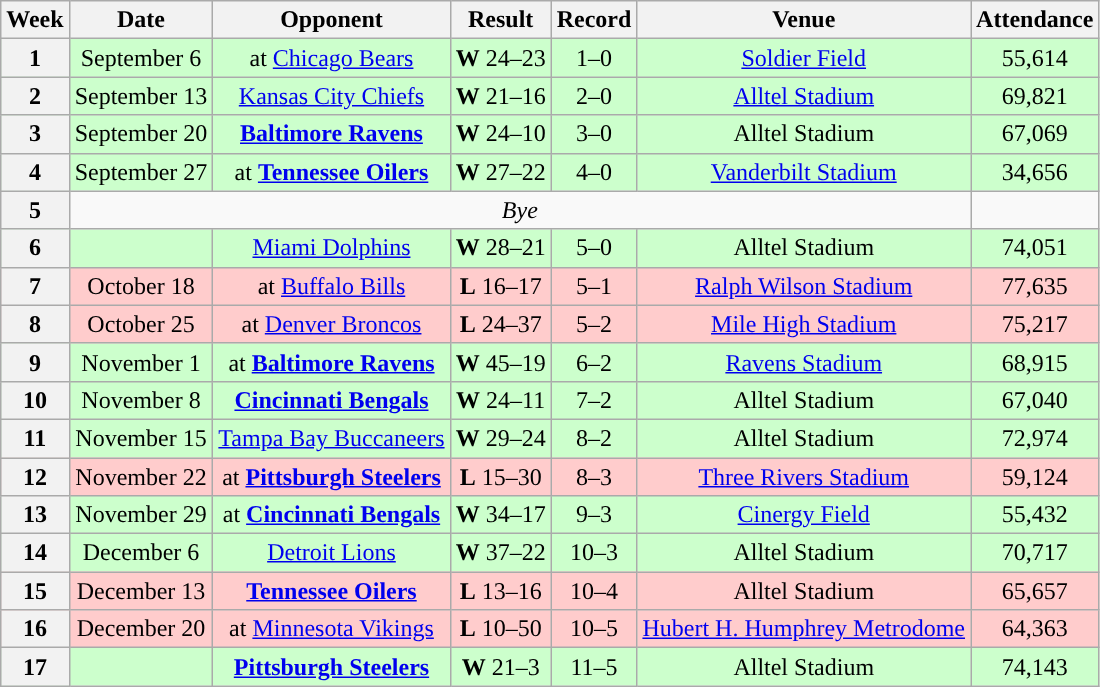<table class="wikitable" style="text-align:center">
<tr>
<th>Week</th>
<th>Date</th>
<th>Opponent</th>
<th>Result</th>
<th>Record</th>
<th>Venue</th>
<th>Attendance</th>
</tr>
<tr style="background:#cfc">
<th>1</th>
<td>September 6</td>
<td>at <a href='#'>Chicago Bears</a></td>
<td><strong>W</strong> 24–23</td>
<td>1–0</td>
<td><a href='#'>Soldier Field</a></td>
<td>55,614</td>
</tr>
<tr style="background:#cfc">
<th>2</th>
<td>September 13</td>
<td><a href='#'>Kansas City Chiefs</a></td>
<td><strong>W</strong> 21–16</td>
<td>2–0</td>
<td><a href='#'>Alltel Stadium</a></td>
<td>69,821</td>
</tr>
<tr style="background:#cfc">
<th>3</th>
<td>September 20</td>
<td><strong><a href='#'>Baltimore Ravens</a></strong></td>
<td><strong>W</strong> 24–10</td>
<td>3–0</td>
<td>Alltel Stadium</td>
<td>67,069</td>
</tr>
<tr style="background:#cfc">
<th>4</th>
<td>September 27</td>
<td>at <strong><a href='#'>Tennessee Oilers</a></strong></td>
<td><strong>W</strong> 27–22</td>
<td>4–0</td>
<td><a href='#'>Vanderbilt Stadium</a></td>
<td>34,656</td>
</tr>
<tr>
<th>5</th>
<td colspan="5"><em>Bye</em></td>
</tr>
<tr style="background:#cfc">
<th>6</th>
<td></td>
<td><a href='#'>Miami Dolphins</a></td>
<td><strong>W</strong> 28–21</td>
<td>5–0</td>
<td>Alltel Stadium</td>
<td>74,051</td>
</tr>
<tr style="background:#fcc">
<th>7</th>
<td>October 18</td>
<td>at <a href='#'>Buffalo Bills</a></td>
<td><strong>L</strong> 16–17</td>
<td>5–1</td>
<td><a href='#'>Ralph Wilson Stadium</a></td>
<td>77,635</td>
</tr>
<tr style="background:#fcc">
<th>8</th>
<td>October 25</td>
<td>at <a href='#'>Denver Broncos</a></td>
<td><strong>L</strong> 24–37</td>
<td>5–2</td>
<td><a href='#'>Mile High Stadium</a></td>
<td>75,217</td>
</tr>
<tr style="background:#cfc">
<th>9</th>
<td>November 1</td>
<td>at <strong><a href='#'>Baltimore Ravens</a></strong></td>
<td><strong>W</strong> 45–19</td>
<td>6–2</td>
<td><a href='#'>Ravens Stadium</a></td>
<td>68,915</td>
</tr>
<tr style="background:#cfc">
<th>10</th>
<td>November 8</td>
<td><strong><a href='#'>Cincinnati Bengals</a></strong></td>
<td><strong>W</strong> 24–11</td>
<td>7–2</td>
<td>Alltel Stadium</td>
<td>67,040</td>
</tr>
<tr style="background:#cfc">
<th>11</th>
<td>November 15</td>
<td><a href='#'>Tampa Bay Buccaneers</a></td>
<td><strong>W</strong> 29–24</td>
<td>8–2</td>
<td>Alltel Stadium</td>
<td>72,974</td>
</tr>
<tr style="background:#fcc">
<th>12</th>
<td>November 22</td>
<td>at <strong><a href='#'>Pittsburgh Steelers</a></strong></td>
<td><strong>L</strong> 15–30</td>
<td>8–3</td>
<td><a href='#'>Three Rivers Stadium</a></td>
<td>59,124</td>
</tr>
<tr style="background:#cfc">
<th>13</th>
<td>November 29</td>
<td>at <strong><a href='#'>Cincinnati Bengals</a></strong></td>
<td><strong>W</strong> 34–17</td>
<td>9–3</td>
<td><a href='#'>Cinergy Field</a></td>
<td>55,432</td>
</tr>
<tr style="background:#cfc">
<th>14</th>
<td>December 6</td>
<td><a href='#'>Detroit Lions</a></td>
<td><strong>W</strong> 37–22</td>
<td>10–3</td>
<td>Alltel Stadium</td>
<td>70,717</td>
</tr>
<tr style="background:#fcc">
<th>15</th>
<td>December 13</td>
<td><strong><a href='#'>Tennessee Oilers</a></strong></td>
<td><strong>L</strong> 13–16</td>
<td>10–4</td>
<td>Alltel Stadium</td>
<td>65,657</td>
</tr>
<tr style="background:#fcc">
<th>16</th>
<td>December 20</td>
<td>at <a href='#'>Minnesota Vikings</a></td>
<td><strong>L</strong> 10–50</td>
<td>10–5</td>
<td><a href='#'>Hubert H. Humphrey Metrodome</a></td>
<td>64,363</td>
</tr>
<tr style="background:#cfc">
<th>17</th>
<td></td>
<td><strong><a href='#'>Pittsburgh Steelers</a></strong></td>
<td><strong>W</strong> 21–3</td>
<td>11–5</td>
<td>Alltel Stadium</td>
<td>74,143</td>
</tr>
</table>
